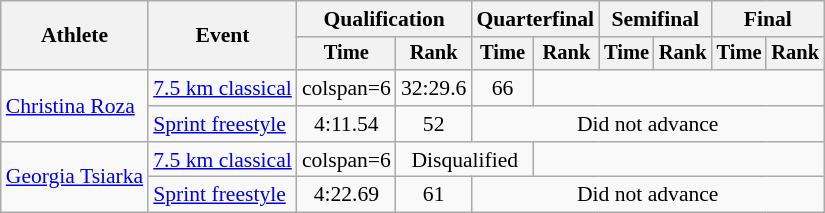<table class="wikitable" style="font-size:90%">
<tr>
<th rowspan="2">Athlete</th>
<th rowspan="2">Event</th>
<th colspan="2">Qualification</th>
<th colspan="2">Quarterfinal</th>
<th colspan="2">Semifinal</th>
<th colspan="2">Final</th>
</tr>
<tr style="font-size:95%">
<th>Time</th>
<th>Rank</th>
<th>Time</th>
<th>Rank</th>
<th>Time</th>
<th>Rank</th>
<th>Time</th>
<th>Rank</th>
</tr>
<tr align=center>
<td align=left rowspan=2><a href='#'>Christina Roza</a></td>
<td align=left><a href='#'>7.5 km classical</a></td>
<td>colspan=6</td>
<td>32:29.6</td>
<td>66</td>
</tr>
<tr align=center>
<td align=left><a href='#'>Sprint freestyle</a></td>
<td>4:11.54</td>
<td>52</td>
<td colspan=6>Did not advance</td>
</tr>
<tr align=center>
<td align=left rowspan=2><a href='#'>Georgia Tsiarka</a></td>
<td align=left><a href='#'>7.5 km classical</a></td>
<td>colspan=6</td>
<td colspan=2>Disqualified</td>
</tr>
<tr align=center>
<td align=left><a href='#'>Sprint freestyle</a></td>
<td>4:22.69</td>
<td>61</td>
<td colspan=6>Did not advance</td>
</tr>
</table>
